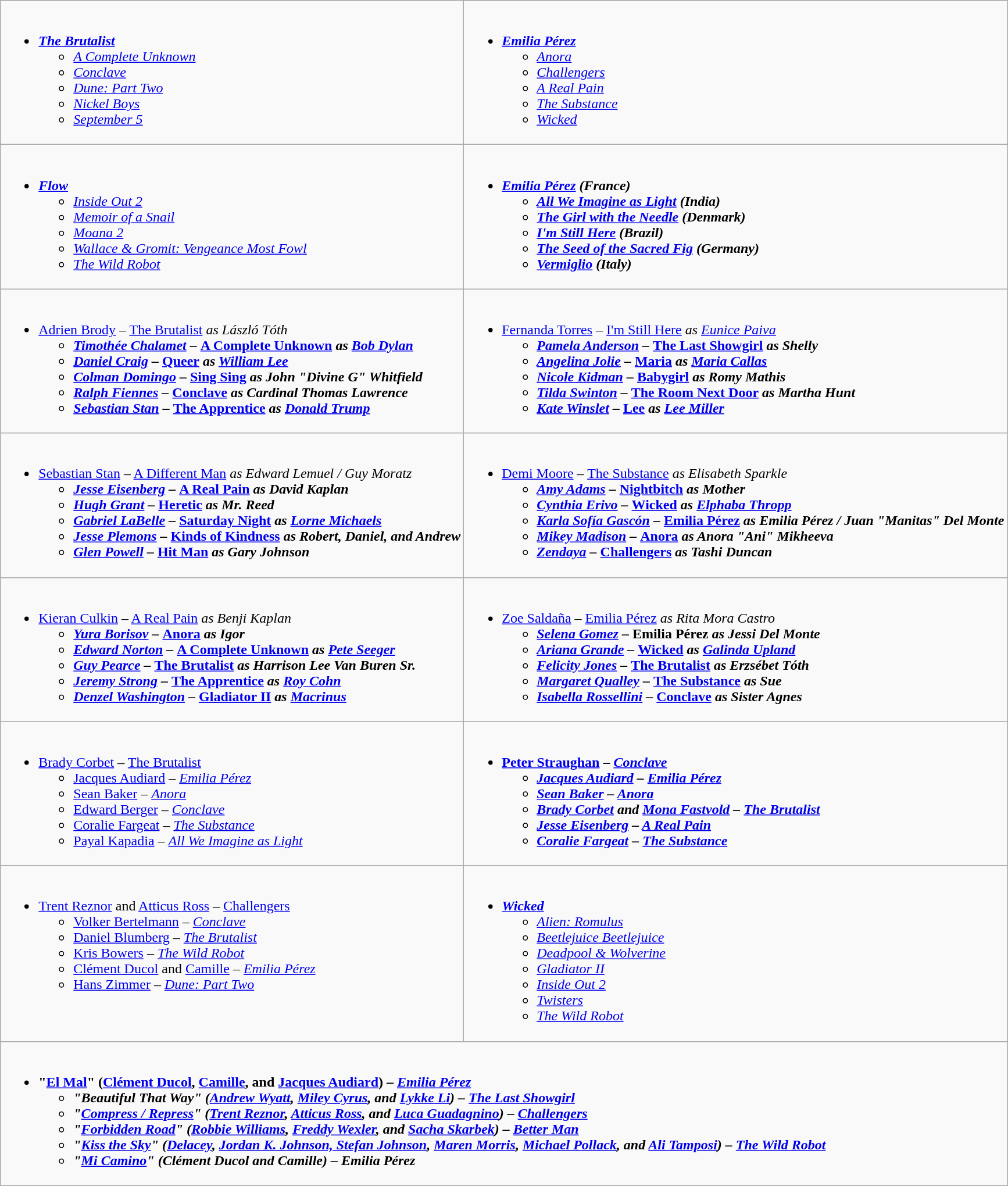<table class=wikitable style="width=100%">
<tr>
<td valign="top" style="width=50%"><br><ul><li><strong><em><a href='#'>The Brutalist</a></em></strong><ul><li><em><a href='#'>A Complete Unknown</a></em></li><li><em><a href='#'>Conclave</a></em></li><li><em><a href='#'>Dune: Part Two</a></em></li><li><em><a href='#'>Nickel Boys</a></em></li><li><em><a href='#'>September 5</a></em></li></ul></li></ul></td>
<td valign="top" style="width=50%"><br><ul><li><strong><em><a href='#'>Emilia Pérez</a></em></strong><ul><li><em><a href='#'>Anora</a></em></li><li><em><a href='#'>Challengers</a></em></li><li><em><a href='#'>A Real Pain</a></em></li><li><em><a href='#'>The Substance</a></em></li><li><em><a href='#'>Wicked</a></em></li></ul></li></ul></td>
</tr>
<tr>
<td valign="top" style="width=50%"><br><ul><li><strong><em><a href='#'>Flow</a></em></strong><ul><li><em><a href='#'>Inside Out 2</a></em></li><li><em><a href='#'>Memoir of a Snail</a></em></li><li><em><a href='#'>Moana 2</a></em></li><li><em><a href='#'>Wallace & Gromit: Vengeance Most Fowl</a></em></li><li><em><a href='#'>The Wild Robot</a></em></li></ul></li></ul></td>
<td valign="top" style="width=50%"><br><ul><li><strong><em><a href='#'>Emilia Pérez</a><em> (France)<strong><ul><li></em><a href='#'>All We Imagine as Light</a><em> (India)</li><li></em><a href='#'>The Girl with the Needle</a><em> (Denmark)</li><li></em><a href='#'>I'm Still Here</a><em> (Brazil)</li><li></em><a href='#'>The Seed of the Sacred Fig</a><em> (Germany)</li><li></em><a href='#'>Vermiglio</a><em> (Italy)</li></ul></li></ul></td>
</tr>
<tr>
<td valign="top" style="width=50%"><br><ul><li></strong><a href='#'>Adrien Brody</a> – </em><a href='#'>The Brutalist</a><em> as László Tóth<strong><ul><li><a href='#'>Timothée Chalamet</a> – </em><a href='#'>A Complete Unknown</a><em> as <a href='#'>Bob Dylan</a></li><li><a href='#'>Daniel Craig</a> – </em><a href='#'>Queer</a><em> as <a href='#'>William Lee</a></li><li><a href='#'>Colman Domingo</a> – </em><a href='#'>Sing Sing</a><em> as John "Divine G" Whitfield</li><li><a href='#'>Ralph Fiennes</a> – </em><a href='#'>Conclave</a><em> as Cardinal Thomas Lawrence</li><li><a href='#'>Sebastian Stan</a> – </em><a href='#'>The Apprentice</a><em> as <a href='#'>Donald Trump</a></li></ul></li></ul></td>
<td valign="top" style="width=50%"><br><ul><li></strong><a href='#'>Fernanda Torres</a> – </em><a href='#'>I'm Still Here</a><em> as <a href='#'>Eunice Paiva</a><strong><ul><li><a href='#'>Pamela Anderson</a> – </em><a href='#'>The Last Showgirl</a><em> as Shelly</li><li><a href='#'>Angelina Jolie</a> – </em><a href='#'>Maria</a><em> as <a href='#'>Maria Callas</a></li><li><a href='#'>Nicole Kidman</a> – </em><a href='#'>Babygirl</a><em> as Romy Mathis</li><li><a href='#'>Tilda Swinton</a> – </em><a href='#'>The Room Next Door</a><em> as Martha Hunt</li><li><a href='#'>Kate Winslet</a> – </em><a href='#'>Lee</a><em> as <a href='#'>Lee Miller</a></li></ul></li></ul></td>
</tr>
<tr>
<td valign="top" style="width=50%"><br><ul><li></strong><a href='#'>Sebastian Stan</a> – </em><a href='#'>A Different Man</a><em> as Edward Lemuel / Guy Moratz<strong><ul><li><a href='#'>Jesse Eisenberg</a> – </em><a href='#'>A Real Pain</a><em> as David Kaplan</li><li><a href='#'>Hugh Grant</a> – </em><a href='#'>Heretic</a><em> as Mr. Reed</li><li><a href='#'>Gabriel LaBelle</a> – </em><a href='#'>Saturday Night</a><em> as <a href='#'>Lorne Michaels</a></li><li><a href='#'>Jesse Plemons</a> – </em><a href='#'>Kinds of Kindness</a><em> as Robert, Daniel, and Andrew</li><li><a href='#'>Glen Powell</a> – </em><a href='#'>Hit Man</a><em> as Gary Johnson</li></ul></li></ul></td>
<td valign="top" style="width=50%"><br><ul><li></strong><a href='#'>Demi Moore</a> – </em><a href='#'>The Substance</a><em> as Elisabeth Sparkle<strong><ul><li><a href='#'>Amy Adams</a> – </em><a href='#'>Nightbitch</a><em> as Mother</li><li><a href='#'>Cynthia Erivo</a> – </em><a href='#'>Wicked</a><em> as <a href='#'>Elphaba Thropp</a></li><li><a href='#'>Karla Sofía Gascón</a> – </em><a href='#'>Emilia Pérez</a><em> as Emilia Pérez / Juan "Manitas" Del Monte</li><li><a href='#'>Mikey Madison</a> – </em><a href='#'>Anora</a><em> as Anora "Ani" Mikheeva</li><li><a href='#'>Zendaya</a> – </em><a href='#'>Challengers</a><em> as Tashi Duncan</li></ul></li></ul></td>
</tr>
<tr>
<td valign="top" style="width=50%"><br><ul><li></strong><a href='#'>Kieran Culkin</a> – </em><a href='#'>A Real Pain</a><em> as Benji Kaplan<strong><ul><li><a href='#'>Yura Borisov</a> – </em><a href='#'>Anora</a><em> as Igor</li><li><a href='#'>Edward Norton</a> – </em><a href='#'>A Complete Unknown</a><em> as <a href='#'>Pete Seeger</a></li><li><a href='#'>Guy Pearce</a> – </em><a href='#'>The Brutalist</a><em> as Harrison Lee Van Buren Sr.</li><li><a href='#'>Jeremy Strong</a> – </em><a href='#'>The Apprentice</a><em> as <a href='#'>Roy Cohn</a></li><li><a href='#'>Denzel Washington</a> – </em><a href='#'>Gladiator II</a><em> as <a href='#'>Macrinus</a></li></ul></li></ul></td>
<td valign="top" style="width=50%"><br><ul><li></strong><a href='#'>Zoe Saldaña</a> – </em><a href='#'>Emilia Pérez</a><em> as Rita Mora Castro<strong><ul><li><a href='#'>Selena Gomez</a> – </em>Emilia Pérez<em> as Jessi Del Monte</li><li><a href='#'>Ariana Grande</a> – </em><a href='#'>Wicked</a><em> as <a href='#'>Galinda Upland</a></li><li><a href='#'>Felicity Jones</a> – </em><a href='#'>The Brutalist</a><em> as Erzsébet Tóth</li><li><a href='#'>Margaret Qualley</a> – </em><a href='#'>The Substance</a><em> as Sue</li><li><a href='#'>Isabella Rossellini</a> – </em><a href='#'>Conclave</a><em> as Sister Agnes</li></ul></li></ul></td>
</tr>
<tr>
<td valign="top" style="width=50%"><br><ul><li></strong><a href='#'>Brady Corbet</a> – </em><a href='#'>The Brutalist</a></em></strong><ul><li><a href='#'>Jacques Audiard</a> – <em><a href='#'>Emilia Pérez</a></em></li><li><a href='#'>Sean Baker</a> – <em><a href='#'>Anora</a></em></li><li><a href='#'>Edward Berger</a> – <em><a href='#'>Conclave</a></em></li><li><a href='#'>Coralie Fargeat</a> – <em><a href='#'>The Substance</a></em></li><li><a href='#'>Payal Kapadia</a> – <em><a href='#'>All We Imagine as Light</a></em></li></ul></li></ul></td>
<td valign="top" style="width=50%"><br><ul><li><strong><a href='#'>Peter Straughan</a> – <em><a href='#'>Conclave</a><strong><em><ul><li><a href='#'>Jacques Audiard</a> – </em><a href='#'>Emilia Pérez</a><em></li><li><a href='#'>Sean Baker</a> – </em><a href='#'>Anora</a><em></li><li><a href='#'>Brady Corbet</a> and <a href='#'>Mona Fastvold</a> – </em><a href='#'>The Brutalist</a><em></li><li><a href='#'>Jesse Eisenberg</a> – </em><a href='#'>A Real Pain</a><em></li><li><a href='#'>Coralie Fargeat</a> – </em><a href='#'>The Substance</a><em></li></ul></li></ul></td>
</tr>
<tr>
<td valign="top" style="width=50%"><br><ul><li></strong><a href='#'>Trent Reznor</a> and <a href='#'>Atticus Ross</a> – </em><a href='#'>Challengers</a></em></strong><ul><li><a href='#'>Volker Bertelmann</a> – <em><a href='#'>Conclave</a></em></li><li><a href='#'>Daniel Blumberg</a> – <em><a href='#'>The Brutalist</a></em></li><li><a href='#'>Kris Bowers</a> – <em><a href='#'>The Wild Robot</a></em></li><li><a href='#'>Clément Ducol</a> and <a href='#'>Camille</a> – <em><a href='#'>Emilia Pérez</a></em></li><li><a href='#'>Hans Zimmer</a> – <em><a href='#'>Dune: Part Two</a></em></li></ul></li></ul></td>
<td valign="top" style="width=50%"><br><ul><li><strong><em><a href='#'>Wicked</a></em></strong><ul><li><em><a href='#'>Alien: Romulus</a></em></li><li><em><a href='#'>Beetlejuice Beetlejuice</a></em></li><li><em><a href='#'>Deadpool & Wolverine</a></em></li><li><em><a href='#'>Gladiator II</a></em></li><li><em><a href='#'>Inside Out 2</a></em></li><li><em><a href='#'>Twisters</a></em></li><li><em><a href='#'>The Wild Robot</a></em></li></ul></li></ul></td>
</tr>
<tr>
<td colspan=2 valign="top"><br><ul><li><strong>"<a href='#'>El Mal</a>" (<a href='#'>Clément Ducol</a>, <a href='#'>Camille</a>, and <a href='#'>Jacques Audiard</a>) – <em><a href='#'>Emilia Pérez</a><strong><em><ul><li>"Beautiful That Way" (<a href='#'>Andrew Wyatt</a>, <a href='#'>Miley Cyrus</a>, and <a href='#'>Lykke Li</a>) – </em><a href='#'>The Last Showgirl</a><em></li><li>"<a href='#'>Compress / Repress</a>" (<a href='#'>Trent Reznor</a>, <a href='#'>Atticus Ross</a>, and <a href='#'>Luca Guadagnino</a>) – </em><a href='#'>Challengers</a><em></li><li>"<a href='#'>Forbidden Road</a>" (<a href='#'>Robbie Williams</a>, <a href='#'>Freddy Wexler</a>, and <a href='#'>Sacha Skarbek</a>) – </em><a href='#'>Better Man</a><em></li><li>"<a href='#'>Kiss the Sky</a>" (<a href='#'>Delacey</a>, <a href='#'>Jordan K. Johnson, Stefan Johnson</a>, <a href='#'>Maren Morris</a>, <a href='#'>Michael Pollack</a>, and <a href='#'>Ali Tamposi</a>) – </em><a href='#'>The Wild Robot</a><em></li><li>"<a href='#'>Mi Camino</a>" (Clément Ducol and Camille) – </em>Emilia Pérez<em></li></ul></li></ul></td>
</tr>
</table>
